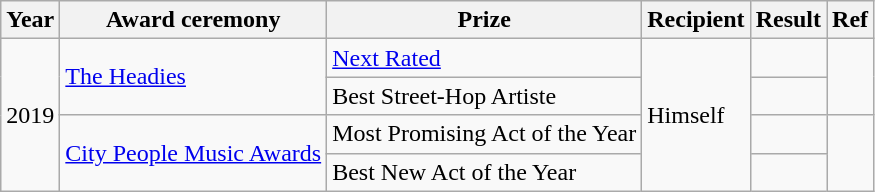<table class ="wikitable">
<tr>
<th>Year</th>
<th>Award ceremony</th>
<th>Prize</th>
<th>Recipient</th>
<th>Result</th>
<th>Ref</th>
</tr>
<tr>
<td rowspan="4">2019</td>
<td rowspan="2"><a href='#'>The Headies</a></td>
<td><a href='#'>Next Rated</a></td>
<td rowspan="4">Himself</td>
<td></td>
<td rowspan="2"></td>
</tr>
<tr>
<td>Best Street-Hop Artiste</td>
<td></td>
</tr>
<tr>
<td rowspan="2"><a href='#'>City People Music Awards</a></td>
<td>Most Promising Act of the Year</td>
<td></td>
<td rowspan="2"></td>
</tr>
<tr>
<td>Best New Act of  the Year</td>
<td></td>
</tr>
</table>
